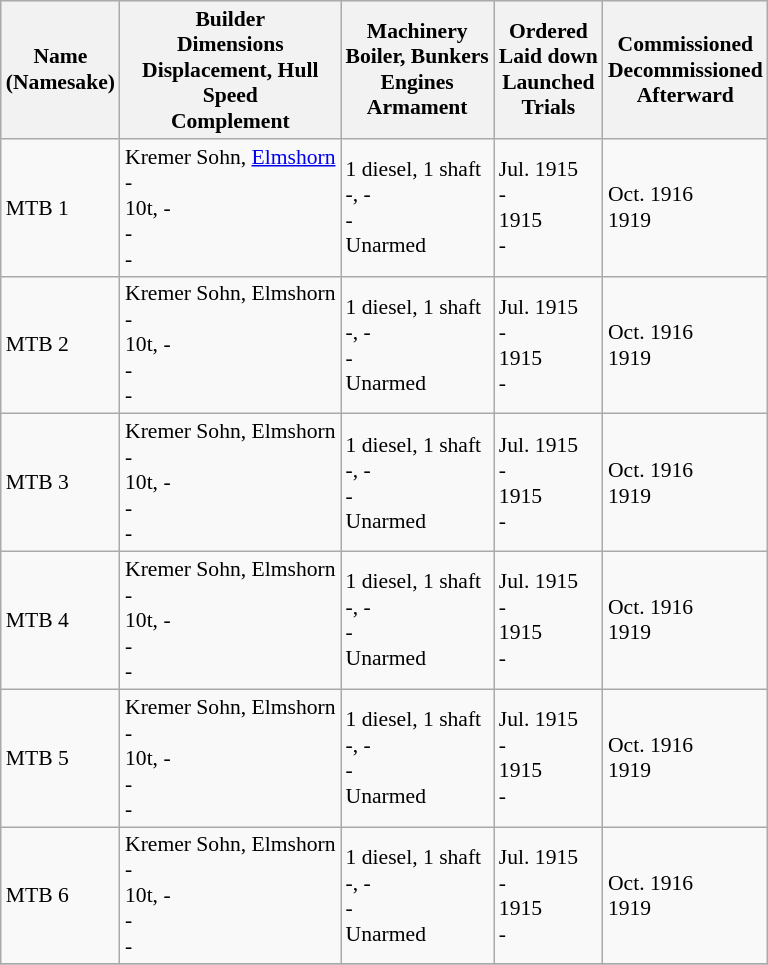<table class="wikitable" style="font-size:90%;">
<tr bgcolor="#e6e9ff">
<th>Name<br>(Namesake)</th>
<th>Builder<br>Dimensions<br>Displacement, Hull<br>Speed<br>Complement</th>
<th>Machinery<br>Boiler, Bunkers<br>Engines<br>Armament</th>
<th>Ordered<br>Laid down<br>Launched<br>Trials</th>
<th>Commissioned<br>Decommissioned<br>Afterward</th>
</tr>
<tr ---->
<td>MTB 1</td>
<td> Kremer Sohn, <a href='#'>Elmshorn</a><br>-<br>10t, -<br>-<br>-</td>
<td>1 diesel, 1 shaft<br>-, -<br>-<br>Unarmed</td>
<td>Jul. 1915<br>-<br>1915<br>-</td>
<td>Oct. 1916<br>1919</td>
</tr>
<tr ---->
<td>MTB 2</td>
<td> Kremer Sohn, Elmshorn<br>-<br>10t, -<br>-<br>-</td>
<td>1 diesel, 1 shaft<br>-, -<br>-<br>Unarmed</td>
<td>Jul. 1915<br>-<br>1915<br>-</td>
<td>Oct. 1916<br>1919</td>
</tr>
<tr ---->
<td>MTB 3</td>
<td> Kremer Sohn, Elmshorn<br>-<br>10t, -<br>-<br>-</td>
<td>1 diesel, 1 shaft<br>-, -<br>-<br>Unarmed</td>
<td>Jul. 1915<br>-<br>1915<br>-</td>
<td>Oct. 1916<br>1919</td>
</tr>
<tr ---->
<td>MTB 4</td>
<td> Kremer Sohn, Elmshorn<br>-<br>10t, -<br>-<br>-</td>
<td>1 diesel, 1 shaft<br>-, -<br>-<br>Unarmed</td>
<td>Jul. 1915<br>-<br>1915<br>-</td>
<td>Oct. 1916<br>1919</td>
</tr>
<tr ---->
<td>MTB 5</td>
<td> Kremer Sohn, Elmshorn<br>-<br>10t, -<br>-<br>-</td>
<td>1 diesel, 1 shaft<br>-, -<br>-<br>Unarmed</td>
<td>Jul. 1915<br>-<br>1915<br>-</td>
<td>Oct. 1916<br>1919</td>
</tr>
<tr ---->
<td>MTB 6</td>
<td> Kremer Sohn, Elmshorn<br>-<br>10t, -<br>-<br>-</td>
<td>1 diesel, 1 shaft<br>-, -<br>-<br>Unarmed</td>
<td>Jul. 1915<br>-<br>1915<br>-</td>
<td>Oct. 1916<br>1919</td>
</tr>
<tr ---->
</tr>
</table>
